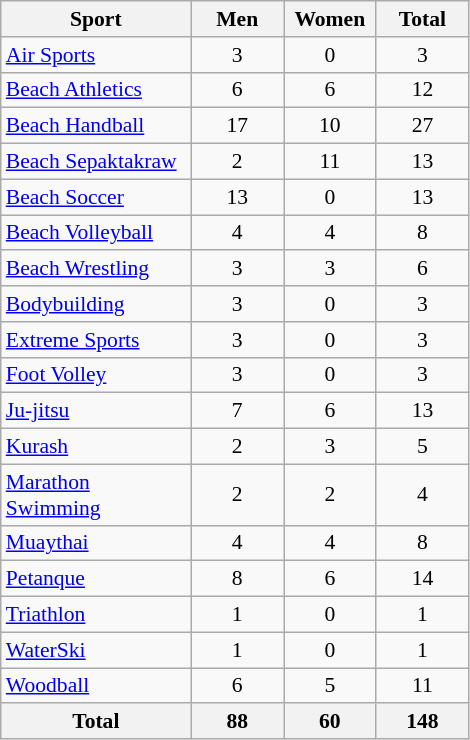<table class="wikitable sortable" style="font-size:90%; text-align:center;">
<tr>
<th width=120>Sport</th>
<th width=55>Men</th>
<th width=55>Women</th>
<th width=55>Total</th>
</tr>
<tr>
<td align=left><a href='#'>Air Sports</a></td>
<td>3</td>
<td>0</td>
<td>3</td>
</tr>
<tr>
<td align=left><a href='#'>Beach Athletics</a></td>
<td>6</td>
<td>6</td>
<td>12</td>
</tr>
<tr>
<td align=left><a href='#'>Beach Handball</a></td>
<td>17</td>
<td>10</td>
<td>27</td>
</tr>
<tr>
<td align=left><a href='#'>Beach Sepaktakraw</a></td>
<td>2</td>
<td>11</td>
<td>13</td>
</tr>
<tr>
<td align=left><a href='#'>Beach Soccer</a></td>
<td>13</td>
<td>0</td>
<td>13</td>
</tr>
<tr>
<td align=left><a href='#'>Beach Volleyball</a></td>
<td>4</td>
<td>4</td>
<td>8</td>
</tr>
<tr>
<td align=left><a href='#'>Beach Wrestling</a></td>
<td>3</td>
<td>3</td>
<td>6</td>
</tr>
<tr>
<td align=left><a href='#'>Bodybuilding</a></td>
<td>3</td>
<td>0</td>
<td>3</td>
</tr>
<tr>
<td align=left><a href='#'>Extreme Sports</a></td>
<td>3</td>
<td>0</td>
<td>3</td>
</tr>
<tr>
<td align=left><a href='#'>Foot Volley</a></td>
<td>3</td>
<td>0</td>
<td>3</td>
</tr>
<tr>
<td align=left><a href='#'>Ju-jitsu</a></td>
<td>7</td>
<td>6</td>
<td>13</td>
</tr>
<tr>
<td align=left><a href='#'>Kurash</a></td>
<td>2</td>
<td>3</td>
<td>5</td>
</tr>
<tr>
<td align=left><a href='#'>Marathon Swimming</a></td>
<td>2</td>
<td>2</td>
<td>4</td>
</tr>
<tr>
<td align=left><a href='#'>Muaythai</a></td>
<td>4</td>
<td>4</td>
<td>8</td>
</tr>
<tr>
<td align=left><a href='#'>Petanque</a></td>
<td>8</td>
<td>6</td>
<td>14</td>
</tr>
<tr>
<td align=left><a href='#'>Triathlon</a></td>
<td>1</td>
<td>0</td>
<td>1</td>
</tr>
<tr>
<td align=left><a href='#'>WaterSki</a></td>
<td>1</td>
<td>0</td>
<td>1</td>
</tr>
<tr>
<td align=left><a href='#'>Woodball</a></td>
<td>6</td>
<td>5</td>
<td>11</td>
</tr>
<tr class="sortbottom">
<th>Total</th>
<th>88</th>
<th>60</th>
<th>148</th>
</tr>
</table>
